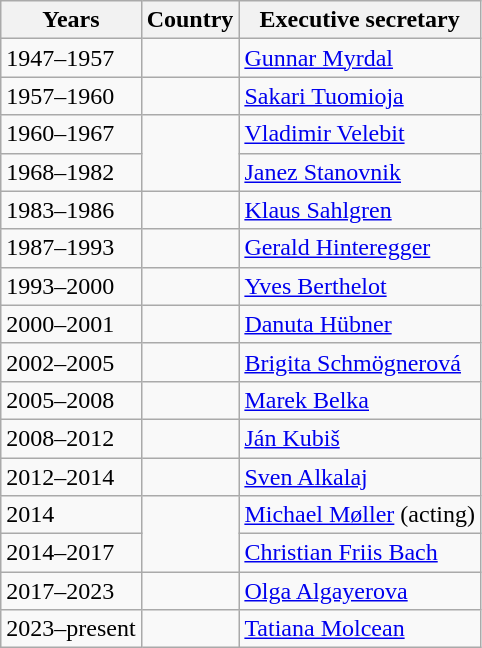<table class="wikitable sortable">
<tr>
<th><strong>Years</strong></th>
<th><strong>Country</strong></th>
<th><strong>Executive secretary</strong></th>
</tr>
<tr>
<td>1947–1957</td>
<td></td>
<td><a href='#'>Gunnar Myrdal</a></td>
</tr>
<tr>
<td>1957–1960</td>
<td></td>
<td><a href='#'>Sakari Tuomioja</a></td>
</tr>
<tr>
<td>1960–1967</td>
<td rowspan=2></td>
<td><a href='#'>Vladimir Velebit</a></td>
</tr>
<tr>
<td>1968–1982</td>
<td><a href='#'>Janez Stanovnik</a></td>
</tr>
<tr>
<td>1983–1986</td>
<td></td>
<td><a href='#'>Klaus Sahlgren</a></td>
</tr>
<tr>
<td>1987–1993</td>
<td></td>
<td><a href='#'>Gerald Hinteregger</a></td>
</tr>
<tr>
<td>1993–2000</td>
<td></td>
<td><a href='#'>Yves Berthelot</a></td>
</tr>
<tr>
<td>2000–2001</td>
<td></td>
<td><a href='#'>Danuta Hübner</a></td>
</tr>
<tr>
<td>2002–2005</td>
<td></td>
<td><a href='#'>Brigita Schmögnerová</a></td>
</tr>
<tr>
<td>2005–2008</td>
<td></td>
<td><a href='#'>Marek Belka</a></td>
</tr>
<tr>
<td>2008–2012</td>
<td></td>
<td><a href='#'>Ján Kubiš</a></td>
</tr>
<tr>
<td>2012–2014</td>
<td></td>
<td><a href='#'>Sven Alkalaj</a></td>
</tr>
<tr>
<td>2014</td>
<td rowspan=2></td>
<td><a href='#'>Michael Møller</a> (acting)</td>
</tr>
<tr>
<td>2014–2017</td>
<td><a href='#'>Christian Friis Bach</a></td>
</tr>
<tr>
<td>2017–2023</td>
<td></td>
<td><a href='#'>Olga Algayerova</a></td>
</tr>
<tr>
<td>2023–present</td>
<td></td>
<td><a href='#'>Tatiana Molcean</a></td>
</tr>
</table>
